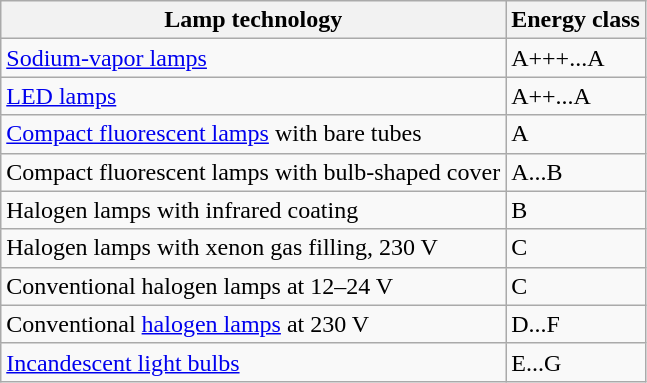<table class="wikitable">
<tr>
<th>Lamp technology</th>
<th>Energy class</th>
</tr>
<tr>
<td><a href='#'>Sodium-vapor lamps</a></td>
<td>A+++...A</td>
</tr>
<tr>
<td><a href='#'>LED lamps</a></td>
<td>A++...A</td>
</tr>
<tr>
<td><a href='#'>Compact fluorescent lamps</a> with bare tubes</td>
<td>A</td>
</tr>
<tr>
<td>Compact fluorescent lamps with bulb-shaped cover</td>
<td>A...B</td>
</tr>
<tr>
<td>Halogen lamps with infrared coating</td>
<td>B</td>
</tr>
<tr>
<td>Halogen lamps with xenon gas filling, 230 V</td>
<td>C</td>
</tr>
<tr>
<td>Conventional halogen lamps at 12–24 V</td>
<td>C</td>
</tr>
<tr>
<td>Conventional <a href='#'>halogen lamps</a> at 230 V</td>
<td>D...F</td>
</tr>
<tr>
<td><a href='#'>Incandescent light bulbs</a></td>
<td>E...G</td>
</tr>
</table>
